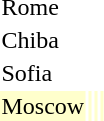<table>
<tr>
<td rowspan=2>Rome</td>
<td rowspan=2></td>
<td rowspan=2></td>
<td></td>
</tr>
<tr>
<td></td>
</tr>
<tr>
<td rowspan=2>Chiba</td>
<td rowspan=2></td>
<td rowspan=2></td>
<td></td>
</tr>
<tr>
<td></td>
</tr>
<tr>
<td rowspan=2>Sofia</td>
<td rowspan=2></td>
<td rowspan=2></td>
<td></td>
</tr>
<tr>
<td></td>
</tr>
<tr bgcolor=ffffcc>
<td>Moscow</td>
<td></td>
<td></td>
<td></td>
</tr>
</table>
